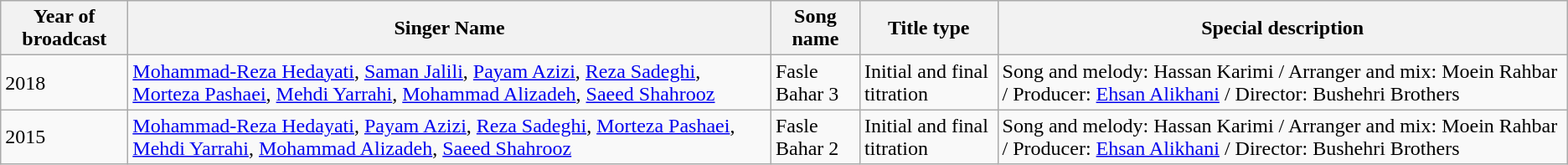<table class="wikitable">
<tr>
<th>Year of broadcast</th>
<th>Singer Name</th>
<th>Song name</th>
<th>Title type</th>
<th>Special description</th>
</tr>
<tr>
<td>2018</td>
<td><a href='#'>Mohammad-Reza Hedayati</a>, <a href='#'>Saman Jalili</a>, <a href='#'>Payam Azizi</a>, <a href='#'>Reza Sadeghi</a>, <a href='#'>Morteza Pashaei</a>, <a href='#'>Mehdi Yarrahi</a>, <a href='#'>Mohammad Alizadeh</a>, <a href='#'>Saeed Shahrooz</a></td>
<td>Fasle Bahar 3</td>
<td>Initial and final titration</td>
<td>Song and melody: Hassan Karimi / Arranger and mix: Moein Rahbar / Producer: <a href='#'>Ehsan Alikhani</a> / Director: Bushehri Brothers</td>
</tr>
<tr>
<td>2015</td>
<td><a href='#'>Mohammad-Reza Hedayati</a>, <a href='#'>Payam Azizi</a>, <a href='#'>Reza Sadeghi</a>, <a href='#'>Morteza Pashaei</a>, <a href='#'>Mehdi Yarrahi</a>, <a href='#'>Mohammad Alizadeh</a>, <a href='#'>Saeed Shahrooz</a></td>
<td>Fasle Bahar 2</td>
<td>Initial and final titration</td>
<td>Song and melody: Hassan Karimi / Arranger and mix: Moein Rahbar / Producer: <a href='#'>Ehsan Alikhani</a> / Director: Bushehri Brothers</td>
</tr>
</table>
